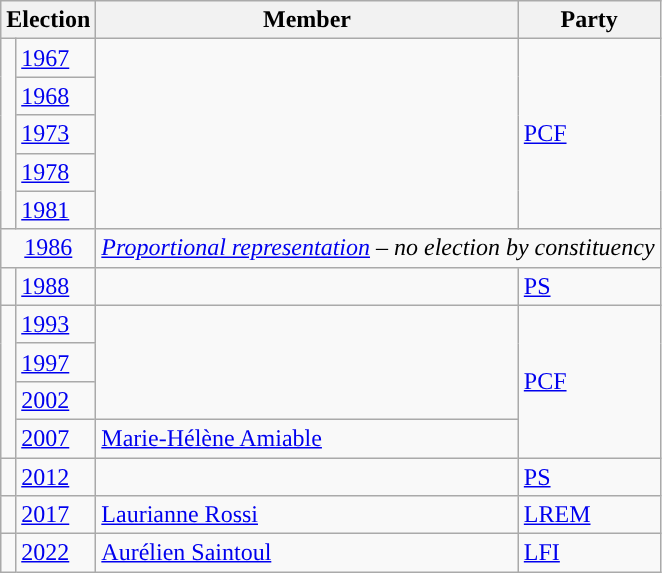<table class="wikitable">
<tr>
<th colspan="2">Election</th>
<th>Member</th>
<th>Party</th>
</tr>
<tr>
<td rowspan="5" style="color:inherit;background-color: "></td>
<td><a href='#'>1967</a></td>
<td rowspan="5"></td>
<td rowspan="5"><a href='#'>PCF</a></td>
</tr>
<tr>
<td><a href='#'>1968</a></td>
</tr>
<tr>
<td><a href='#'>1973</a></td>
</tr>
<tr>
<td><a href='#'>1978</a></td>
</tr>
<tr>
<td><a href='#'>1981</a></td>
</tr>
<tr>
<td colspan="2" align="center"><a href='#'>1986</a></td>
<td colspan="2"><em><a href='#'>Proportional representation</a> – no election by constituency</em></td>
</tr>
<tr>
<td style="color:inherit;background-color: "></td>
<td><a href='#'>1988</a></td>
<td></td>
<td><a href='#'>PS</a></td>
</tr>
<tr>
<td rowspan="4" style="color:inherit;background-color: "></td>
<td><a href='#'>1993</a></td>
<td rowspan="3"></td>
<td rowspan="4"><a href='#'>PCF</a></td>
</tr>
<tr>
<td><a href='#'>1997</a></td>
</tr>
<tr>
<td><a href='#'>2002</a></td>
</tr>
<tr>
<td><a href='#'>2007</a></td>
<td><a href='#'>Marie-Hélène Amiable</a></td>
</tr>
<tr>
<td style="color:inherit;background-color: "></td>
<td><a href='#'>2012</a></td>
<td></td>
<td><a href='#'>PS</a></td>
</tr>
<tr>
<td style="color:inherit;background-color: "></td>
<td><a href='#'>2017</a></td>
<td><a href='#'>Laurianne Rossi</a></td>
<td><a href='#'>LREM</a></td>
</tr>
<tr>
<td style="color:inherit;background-color: "></td>
<td><a href='#'>2022</a></td>
<td><a href='#'>Aurélien Saintoul</a></td>
<td><a href='#'>LFI</a></td>
</tr>
</table>
